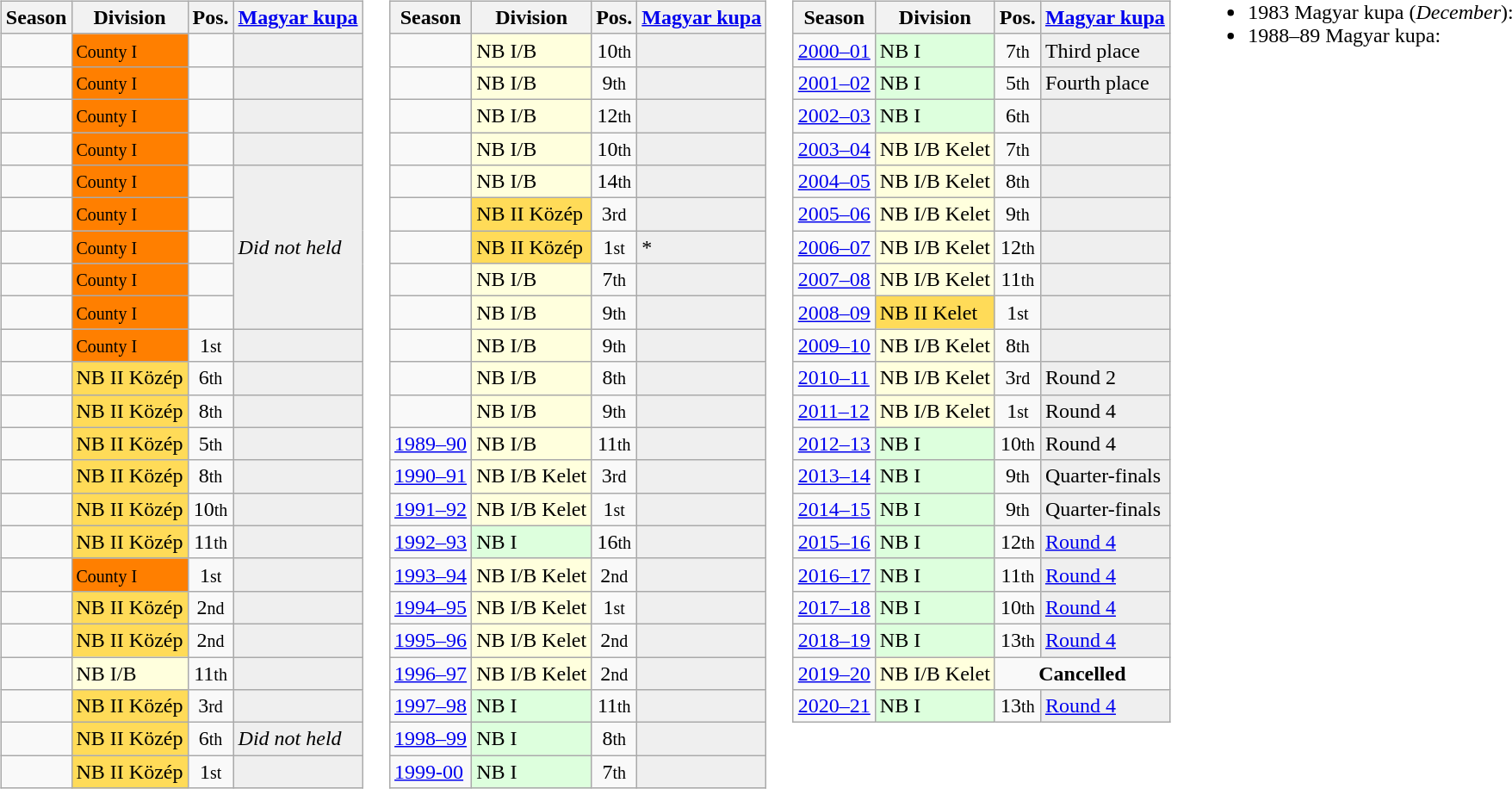<table>
<tr>
<td valign="top"><br><table class="wikitable">
<tr>
<th>Season</th>
<th>Division</th>
<th>Pos.</th>
<th><a href='#'>Magyar kupa</a></th>
</tr>
<tr>
<td></td>
<td bgcolor=#ff7f00><small>County I</small></td>
<td align=center></td>
<td style="background:#efefef;"></td>
</tr>
<tr>
<td></td>
<td bgcolor=#ff7f00><small>County I</small></td>
<td align=center></td>
<td style="background:#efefef;"></td>
</tr>
<tr>
<td></td>
<td bgcolor=#ff7f00><small>County I</small></td>
<td align=center></td>
<td style="background:#efefef;"></td>
</tr>
<tr>
<td></td>
<td bgcolor=#ff7f00><small>County I</small></td>
<td align=center></td>
<td style="background:#efefef;"></td>
</tr>
<tr>
<td></td>
<td bgcolor=#ff7f00><small>County I</small></td>
<td align=center></td>
<td style="background:#efefef;" rowspan="5"><em>Did not held</em></td>
</tr>
<tr>
<td></td>
<td bgcolor=#ff7f00><small>County I</small></td>
<td align=center></td>
</tr>
<tr>
<td></td>
<td bgcolor=#ff7f00><small>County I</small></td>
<td align=center></td>
</tr>
<tr>
<td></td>
<td bgcolor=#ff7f00><small>County I</small></td>
<td align=center></td>
</tr>
<tr>
<td></td>
<td bgcolor=#ff7f00><small>County I</small></td>
<td align=center></td>
</tr>
<tr>
<td></td>
<td bgcolor=#ff7f00><small>County I</small> </td>
<td align=center>1<small>st</small></td>
<td style="background:#efefef;"></td>
</tr>
<tr>
<td></td>
<td bgcolor=#ffdb58>NB II Közép</td>
<td align=center>6<small>th</small></td>
<td style="background:#efefef;"></td>
</tr>
<tr>
<td></td>
<td bgcolor=#ffdb58>NB II Közép</td>
<td align=center>8<small>th</small></td>
<td style="background:#efefef;"></td>
</tr>
<tr>
<td></td>
<td bgcolor=#ffdb58>NB II Közép</td>
<td align=center>5<small>th</small></td>
<td style="background:#efefef;"></td>
</tr>
<tr>
<td></td>
<td bgcolor=#ffdb58>NB II Közép</td>
<td align=center>8<small>th</small></td>
<td style="background:#efefef;"></td>
</tr>
<tr>
<td></td>
<td bgcolor=#ffdb58>NB II Közép</td>
<td align=center>10<small>th</small></td>
<td style="background:#efefef;"></td>
</tr>
<tr>
<td></td>
<td bgcolor=#ffdb58>NB II Közép </td>
<td align=center>11<small>th</small></td>
<td style="background:#efefef;"></td>
</tr>
<tr>
<td></td>
<td bgcolor=#ff7f00><small>County I</small> </td>
<td align=center>1<small>st</small></td>
<td style="background:#efefef;"></td>
</tr>
<tr>
<td></td>
<td bgcolor=#ffdb58>NB II Közép</td>
<td align=center>2<small>nd</small></td>
<td style="background:#efefef;"></td>
</tr>
<tr>
<td></td>
<td bgcolor=#ffdb58>NB II Közép </td>
<td align=center>2<small>nd</small></td>
<td style="background:#efefef;"></td>
</tr>
<tr>
<td></td>
<td bgcolor=#ffffdd>NB I/B </td>
<td align=center>11<small>th</small></td>
<td style="background:#efefef;"></td>
</tr>
<tr>
<td></td>
<td bgcolor=#ffdb58>NB II Közép</td>
<td align=center>3<small>rd</small></td>
<td style="background:#efefef;"></td>
</tr>
<tr>
<td></td>
<td bgcolor=#ffdb58>NB II Közép</td>
<td align=center>6<small>th</small></td>
<td style="background:#efefef;"><em>Did not held</em></td>
</tr>
<tr>
<td></td>
<td bgcolor=#ffdb58>NB II Közép </td>
<td align=center>1<small>st</small></td>
<td style="background:#efefef;"></td>
</tr>
</table>
</td>
<td valign="top"><br><table class="wikitable text-align:center">
<tr>
<th>Season</th>
<th>Division</th>
<th>Pos.</th>
<th><a href='#'>Magyar kupa</a></th>
</tr>
<tr>
<td></td>
<td bgcolor=#ffffdd>NB I/B</td>
<td align=center>10<small>th</small></td>
<td style="background:#efefef;"></td>
</tr>
<tr>
<td></td>
<td bgcolor=#ffffdd>NB I/B</td>
<td align=center>9<small>th</small></td>
<td style="background:#efefef;"></td>
</tr>
<tr>
<td></td>
<td bgcolor=#ffffdd>NB I/B</td>
<td align=center>12<small>th</small></td>
<td style="background:#efefef;"></td>
</tr>
<tr>
<td></td>
<td bgcolor=#ffffdd>NB I/B</td>
<td align=center>10<small>th</small></td>
<td style="background:#efefef;"></td>
</tr>
<tr>
<td></td>
<td bgcolor=#ffffdd>NB I/B </td>
<td align=center>14<small>th</small></td>
<td style="background:#efefef;"></td>
</tr>
<tr>
<td></td>
<td bgcolor=#ffdb58>NB II Közép</td>
<td align=center>3<small>rd</small></td>
<td style="background:#efefef;"></td>
</tr>
<tr>
<td></td>
<td bgcolor=#ffdb58>NB II Közép </td>
<td align=center>1<small>st</small></td>
<td style="background:#efefef;">*</td>
</tr>
<tr>
<td></td>
<td bgcolor=#ffffdd>NB I/B</td>
<td align=center>7<small>th</small></td>
<td style="background:#efefef;"></td>
</tr>
<tr>
<td></td>
<td bgcolor=#ffffdd>NB I/B</td>
<td align=center>9<small>th</small></td>
<td style="background:#efefef;"></td>
</tr>
<tr>
<td></td>
<td bgcolor=#ffffdd>NB I/B</td>
<td align=center>9<small>th</small></td>
<td style="background:#efefef;"></td>
</tr>
<tr>
<td></td>
<td bgcolor=#ffffdd>NB I/B</td>
<td align=center>8<small>th</small></td>
<td style="background:#efefef;"></td>
</tr>
<tr>
<td></td>
<td bgcolor=#ffffdd>NB I/B</td>
<td align=center>9<small>th</small></td>
<td style="background:#efefef;"></td>
</tr>
<tr>
<td><a href='#'>1989–90</a></td>
<td bgcolor=#ffffdd>NB I/B</td>
<td align=center>11<small>th</small></td>
<td style="background:#efefef;"></td>
</tr>
<tr>
<td><a href='#'>1990–91</a></td>
<td bgcolor=#ffffdd>NB I/B Kelet</td>
<td align=center>3<small>rd</small></td>
<td style="background:#efefef;"></td>
</tr>
<tr>
<td><a href='#'>1991–92</a></td>
<td bgcolor=#ffffdd>NB I/B Kelet </td>
<td align=center>1<small>st</small></td>
<td style="background:#efefef;"></td>
</tr>
<tr>
<td><a href='#'>1992–93</a></td>
<td bgcolor=#ddffdd>NB I </td>
<td align=center>16<small>th</small></td>
<td style="background:#efefef;"></td>
</tr>
<tr>
<td><a href='#'>1993–94</a></td>
<td bgcolor=#ffffdd>NB I/B Kelet</td>
<td align=center>2<small>nd</small></td>
<td style="background:#efefef;"></td>
</tr>
<tr>
<td><a href='#'>1994–95</a></td>
<td bgcolor=#ffffdd>NB I/B Kelet</td>
<td align=center>1<small>st</small></td>
<td style="background:#efefef;"></td>
</tr>
<tr>
<td><a href='#'>1995–96</a></td>
<td bgcolor=#ffffdd>NB I/B Kelet</td>
<td align=center>2<small>nd</small></td>
<td style="background:#efefef;"></td>
</tr>
<tr>
<td><a href='#'>1996–97</a></td>
<td bgcolor=#ffffdd>NB I/B Kelet </td>
<td align=center>2<small>nd</small></td>
<td style="background:#efefef;"></td>
</tr>
<tr>
<td><a href='#'>1997–98</a></td>
<td bgcolor=#ddffdd>NB I</td>
<td align=center>11<small>th</small></td>
<td style="background:#efefef;"></td>
</tr>
<tr>
<td><a href='#'>1998–99</a></td>
<td bgcolor=#ddffdd>NB I</td>
<td align=center>8<small>th</small></td>
<td style="background:#efefef;"></td>
</tr>
<tr>
<td><a href='#'>1999-00</a></td>
<td bgcolor=#ddffdd>NB I</td>
<td align=center>7<small>th</small></td>
<td style="background:#efefef;"></td>
</tr>
</table>
</td>
<td valign="top"><br><table class="wikitable text-align:center">
<tr>
<th>Season</th>
<th>Division</th>
<th>Pos.</th>
<th><a href='#'>Magyar kupa</a></th>
</tr>
<tr>
<td><a href='#'>2000–01</a></td>
<td bgcolor=#ddffdd>NB I</td>
<td align=center>7<small>th</small></td>
<td style="background:#efefef;"> Third place</td>
</tr>
<tr>
<td><a href='#'>2001–02</a></td>
<td bgcolor=#ddffdd>NB I</td>
<td align=center>5<small>th</small></td>
<td style="background:#efefef;">Fourth place</td>
</tr>
<tr>
<td><a href='#'>2002–03</a></td>
<td bgcolor=#ddffdd>NB I </td>
<td align=center>6<small>th</small></td>
<td style="background:#efefef;"></td>
</tr>
<tr>
<td><a href='#'>2003–04</a></td>
<td bgcolor=#ffffdd>NB I/B Kelet</td>
<td align=center>7<small>th</small></td>
<td style="background:#efefef;"></td>
</tr>
<tr>
<td><a href='#'>2004–05</a></td>
<td bgcolor=#ffffdd>NB I/B Kelet</td>
<td align=center>8<small>th</small></td>
<td style="background:#efefef;"></td>
</tr>
<tr>
<td><a href='#'>2005–06</a></td>
<td bgcolor=#ffffdd>NB I/B Kelet</td>
<td align=center>9<small>th</small></td>
<td style="background:#efefef;"></td>
</tr>
<tr>
<td><a href='#'>2006–07</a></td>
<td bgcolor=#ffffdd>NB I/B Kelet</td>
<td align=center>12<small>th</small></td>
<td style="background:#efefef;"></td>
</tr>
<tr>
<td><a href='#'>2007–08</a></td>
<td bgcolor=#ffffdd>NB I/B Kelet </td>
<td align=center>11<small>th</small></td>
<td style="background:#efefef;"></td>
</tr>
<tr>
<td><a href='#'>2008–09</a></td>
<td bgcolor=#ffdb58>NB II Kelet </td>
<td align=center>1<small>st</small></td>
<td style="background:#efefef;"></td>
</tr>
<tr>
<td><a href='#'>2009–10</a></td>
<td bgcolor=#ffffdd>NB I/B Kelet</td>
<td align=center>8<small>th</small></td>
<td style="background:#efefef;"></td>
</tr>
<tr>
<td><a href='#'>2010–11</a></td>
<td bgcolor=#ffffdd>NB I/B Kelet</td>
<td align=center>3<small>rd</small></td>
<td style="background:#efefef;">Round 2</td>
</tr>
<tr>
<td><a href='#'>2011–12</a></td>
<td bgcolor=#ffffdd>NB I/B Kelet </td>
<td align=center>1<small>st</small></td>
<td style="background:#efefef;">Round 4</td>
</tr>
<tr>
<td><a href='#'>2012–13</a></td>
<td bgcolor=#ddffdd>NB I</td>
<td align=center>10<small>th</small></td>
<td style="background:#efefef;">Round 4</td>
</tr>
<tr>
<td><a href='#'>2013–14</a></td>
<td bgcolor=#ddffdd>NB I</td>
<td align=center>9<small>th</small></td>
<td style="background:#efefef;">Quarter-finals</td>
</tr>
<tr>
<td><a href='#'>2014–15</a></td>
<td bgcolor=#ddffdd>NB I</td>
<td align=center>9<small>th</small></td>
<td style="background:#efefef;">Quarter-finals</td>
</tr>
<tr>
<td><a href='#'>2015–16</a></td>
<td bgcolor=#ddffdd>NB I</td>
<td align=center>12<small>th</small></td>
<td style="background:#efefef;"><a href='#'>Round 4</a></td>
</tr>
<tr>
<td><a href='#'>2016–17</a></td>
<td bgcolor=#ddffdd>NB I</td>
<td align=center>11<small>th</small></td>
<td style="background:#efefef;"><a href='#'>Round 4</a></td>
</tr>
<tr>
<td><a href='#'>2017–18</a></td>
<td bgcolor=#ddffdd>NB I</td>
<td align=center>10<small>th</small></td>
<td style="background:#efefef;"><a href='#'>Round 4</a></td>
</tr>
<tr>
<td><a href='#'>2018–19</a></td>
<td bgcolor=#ddffdd>NB I </td>
<td align=center>13<small>th</small></td>
<td style="background:#efefef;"><a href='#'>Round 4</a></td>
</tr>
<tr>
<td><a href='#'>2019–20</a></td>
<td bgcolor=#ffffdd>NB I/B Kelet </td>
<td colspan=2 align=center><strong>Cancelled</strong></td>
</tr>
<tr>
<td><a href='#'>2020–21</a></td>
<td bgcolor=#ddffdd>NB I </td>
<td align=center>13<small>th</small></td>
<td style="background:#efefef;"><a href='#'>Round 4</a></td>
</tr>
</table>
</td>
<td valign="top"><br><ul><li>1983 Magyar kupa (<em>December</em>):</li><li>1988–89 Magyar kupa:</li></ul></td>
</tr>
</table>
